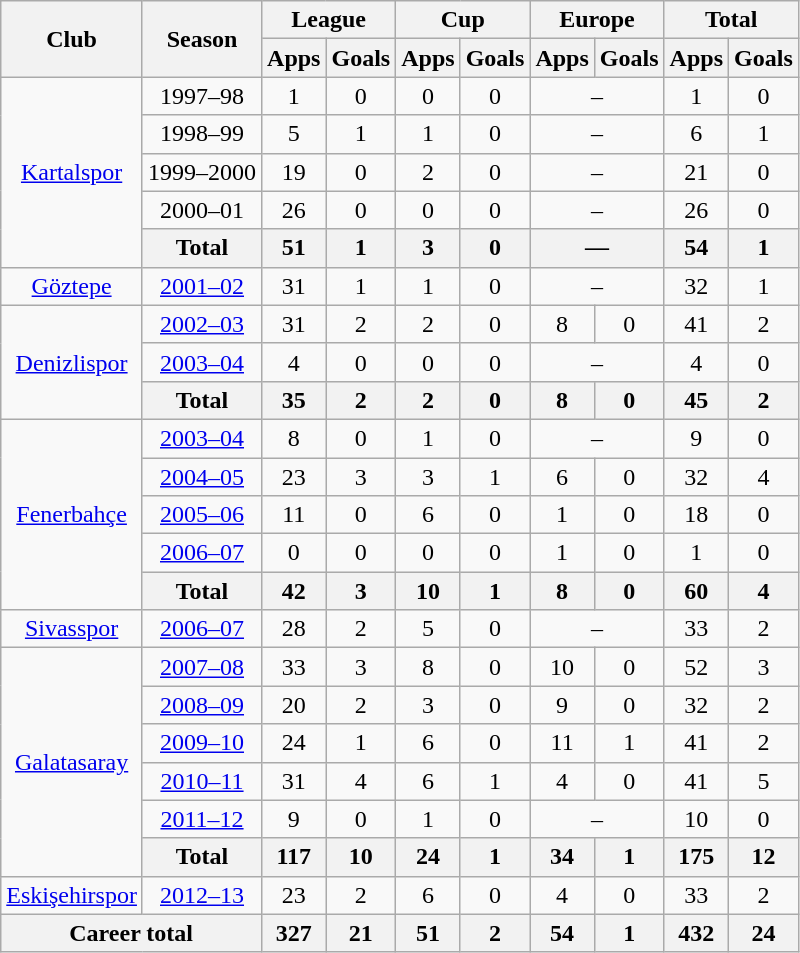<table class="wikitable" style="text-align:center">
<tr>
<th rowspan="2">Club</th>
<th rowspan="2">Season</th>
<th colspan="2">League</th>
<th colspan="2">Cup</th>
<th colspan="2">Europe</th>
<th colspan="2">Total</th>
</tr>
<tr>
<th>Apps</th>
<th>Goals</th>
<th>Apps</th>
<th>Goals</th>
<th>Apps</th>
<th>Goals</th>
<th>Apps</th>
<th>Goals</th>
</tr>
<tr>
<td rowspan="5"><a href='#'>Kartalspor</a></td>
<td>1997–98</td>
<td>1</td>
<td>0</td>
<td>0</td>
<td>0</td>
<td colspan="2">–</td>
<td>1</td>
<td>0</td>
</tr>
<tr>
<td>1998–99</td>
<td>5</td>
<td>1</td>
<td>1</td>
<td>0</td>
<td colspan="2">–</td>
<td>6</td>
<td>1</td>
</tr>
<tr>
<td>1999–2000</td>
<td>19</td>
<td>0</td>
<td>2</td>
<td>0</td>
<td colspan="2">–</td>
<td>21</td>
<td>0</td>
</tr>
<tr>
<td>2000–01</td>
<td>26</td>
<td>0</td>
<td>0</td>
<td>0</td>
<td colspan="2">–</td>
<td>26</td>
<td>0</td>
</tr>
<tr>
<th>Total</th>
<th>51</th>
<th>1</th>
<th>3</th>
<th>0</th>
<th colspan="2">—</th>
<th>54</th>
<th>1</th>
</tr>
<tr>
<td><a href='#'>Göztepe</a></td>
<td><a href='#'>2001–02</a></td>
<td>31</td>
<td>1</td>
<td>1</td>
<td>0</td>
<td colspan="2">–</td>
<td>32</td>
<td>1</td>
</tr>
<tr>
<td rowspan="3"><a href='#'>Denizlispor</a></td>
<td><a href='#'>2002–03</a></td>
<td>31</td>
<td>2</td>
<td>2</td>
<td>0</td>
<td>8</td>
<td>0</td>
<td>41</td>
<td>2</td>
</tr>
<tr>
<td><a href='#'>2003–04</a></td>
<td>4</td>
<td>0</td>
<td>0</td>
<td>0</td>
<td colspan="2">–</td>
<td>4</td>
<td>0</td>
</tr>
<tr>
<th>Total</th>
<th>35</th>
<th>2</th>
<th>2</th>
<th>0</th>
<th>8</th>
<th>0</th>
<th>45</th>
<th>2</th>
</tr>
<tr>
<td rowspan="5"><a href='#'>Fenerbahçe</a></td>
<td><a href='#'>2003–04</a></td>
<td>8</td>
<td>0</td>
<td>1</td>
<td>0</td>
<td colspan="2">–</td>
<td>9</td>
<td>0</td>
</tr>
<tr>
<td><a href='#'>2004–05</a></td>
<td>23</td>
<td>3</td>
<td>3</td>
<td>1</td>
<td>6</td>
<td>0</td>
<td>32</td>
<td>4</td>
</tr>
<tr>
<td><a href='#'>2005–06</a></td>
<td>11</td>
<td>0</td>
<td>6</td>
<td>0</td>
<td>1</td>
<td>0</td>
<td>18</td>
<td>0</td>
</tr>
<tr>
<td><a href='#'>2006–07</a></td>
<td>0</td>
<td>0</td>
<td>0</td>
<td>0</td>
<td>1</td>
<td>0</td>
<td>1</td>
<td>0</td>
</tr>
<tr>
<th>Total</th>
<th>42</th>
<th>3</th>
<th>10</th>
<th>1</th>
<th>8</th>
<th>0</th>
<th>60</th>
<th>4</th>
</tr>
<tr>
<td><a href='#'>Sivasspor</a></td>
<td><a href='#'>2006–07</a></td>
<td>28</td>
<td>2</td>
<td>5</td>
<td>0</td>
<td colspan="2">–</td>
<td>33</td>
<td>2</td>
</tr>
<tr>
<td rowspan="6"><a href='#'>Galatasaray</a></td>
<td><a href='#'>2007–08</a></td>
<td>33</td>
<td>3</td>
<td>8</td>
<td>0</td>
<td>10</td>
<td>0</td>
<td>52</td>
<td>3</td>
</tr>
<tr>
<td><a href='#'>2008–09</a></td>
<td>20</td>
<td>2</td>
<td>3</td>
<td>0</td>
<td>9</td>
<td>0</td>
<td>32</td>
<td>2</td>
</tr>
<tr>
<td><a href='#'>2009–10</a></td>
<td>24</td>
<td>1</td>
<td>6</td>
<td>0</td>
<td>11</td>
<td>1</td>
<td>41</td>
<td>2</td>
</tr>
<tr>
<td><a href='#'>2010–11</a></td>
<td>31</td>
<td>4</td>
<td>6</td>
<td>1</td>
<td>4</td>
<td>0</td>
<td>41</td>
<td>5</td>
</tr>
<tr>
<td><a href='#'>2011–12</a></td>
<td>9</td>
<td>0</td>
<td>1</td>
<td>0</td>
<td colspan="2">–</td>
<td>10</td>
<td>0</td>
</tr>
<tr>
<th>Total</th>
<th>117</th>
<th>10</th>
<th>24</th>
<th>1</th>
<th>34</th>
<th>1</th>
<th>175</th>
<th>12</th>
</tr>
<tr>
<td><a href='#'>Eskişehirspor</a></td>
<td><a href='#'>2012–13</a></td>
<td>23</td>
<td>2</td>
<td>6</td>
<td>0</td>
<td>4</td>
<td>0</td>
<td>33</td>
<td>2</td>
</tr>
<tr>
<th colspan="2">Career total</th>
<th>327</th>
<th>21</th>
<th>51</th>
<th>2</th>
<th>54</th>
<th>1</th>
<th>432</th>
<th>24</th>
</tr>
</table>
